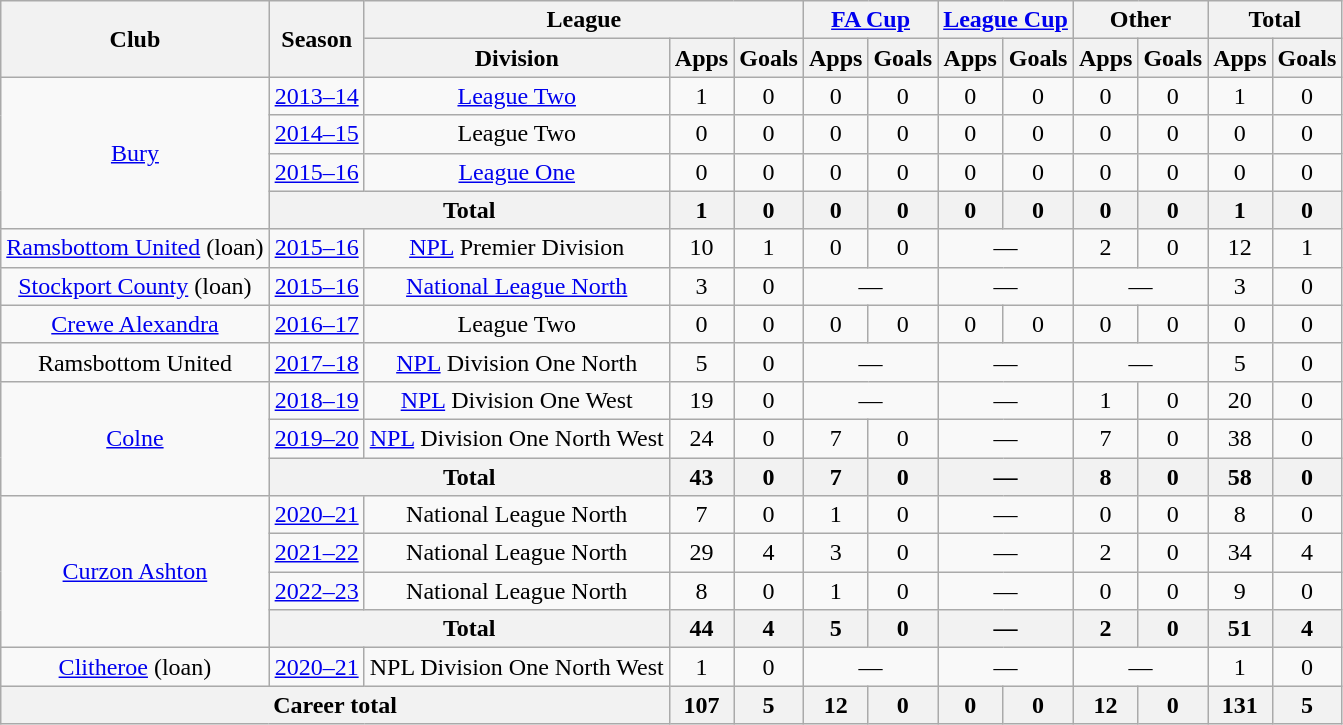<table class="wikitable" style="text-align: center;">
<tr>
<th rowspan="2">Club</th>
<th rowspan="2">Season</th>
<th colspan="3">League</th>
<th colspan="2"><a href='#'>FA Cup</a></th>
<th colspan="2"><a href='#'>League Cup</a></th>
<th colspan="2">Other</th>
<th colspan="2">Total</th>
</tr>
<tr>
<th>Division</th>
<th>Apps</th>
<th>Goals</th>
<th>Apps</th>
<th>Goals</th>
<th>Apps</th>
<th>Goals</th>
<th>Apps</th>
<th>Goals</th>
<th>Apps</th>
<th>Goals</th>
</tr>
<tr>
<td rowspan="4"><a href='#'>Bury</a></td>
<td><a href='#'>2013–14</a></td>
<td><a href='#'>League Two</a></td>
<td>1</td>
<td>0</td>
<td>0</td>
<td>0</td>
<td>0</td>
<td>0</td>
<td>0</td>
<td>0</td>
<td>1</td>
<td>0</td>
</tr>
<tr>
<td><a href='#'>2014–15</a></td>
<td>League Two</td>
<td>0</td>
<td>0</td>
<td>0</td>
<td>0</td>
<td>0</td>
<td>0</td>
<td>0</td>
<td>0</td>
<td>0</td>
<td>0</td>
</tr>
<tr>
<td><a href='#'>2015–16</a></td>
<td><a href='#'>League One</a></td>
<td>0</td>
<td>0</td>
<td>0</td>
<td>0</td>
<td>0</td>
<td>0</td>
<td>0</td>
<td>0</td>
<td>0</td>
<td>0</td>
</tr>
<tr>
<th colspan="2">Total</th>
<th>1</th>
<th>0</th>
<th>0</th>
<th>0</th>
<th>0</th>
<th>0</th>
<th>0</th>
<th>0</th>
<th>1</th>
<th>0</th>
</tr>
<tr>
<td><a href='#'>Ramsbottom United</a> (loan)</td>
<td><a href='#'>2015–16</a></td>
<td><a href='#'>NPL</a> Premier Division</td>
<td>10</td>
<td>1</td>
<td>0</td>
<td>0</td>
<td colspan="2">—</td>
<td>2</td>
<td>0</td>
<td>12</td>
<td>1</td>
</tr>
<tr>
<td><a href='#'>Stockport County</a> (loan)</td>
<td><a href='#'>2015–16</a></td>
<td><a href='#'>National League North</a></td>
<td>3</td>
<td>0</td>
<td colspan="2">—</td>
<td colspan="2">—</td>
<td colspan="2">—</td>
<td>3</td>
<td>0</td>
</tr>
<tr>
<td><a href='#'>Crewe Alexandra</a></td>
<td><a href='#'>2016–17</a></td>
<td>League Two</td>
<td>0</td>
<td>0</td>
<td>0</td>
<td>0</td>
<td>0</td>
<td>0</td>
<td>0</td>
<td>0</td>
<td>0</td>
<td>0</td>
</tr>
<tr>
<td>Ramsbottom United</td>
<td><a href='#'>2017–18</a></td>
<td><a href='#'>NPL</a> Division One North</td>
<td>5</td>
<td>0</td>
<td colspan="2">—</td>
<td colspan="2">—</td>
<td colspan="2">—</td>
<td>5</td>
<td>0</td>
</tr>
<tr>
<td rowspan="3"><a href='#'>Colne</a></td>
<td><a href='#'>2018–19</a></td>
<td><a href='#'>NPL</a> Division One West</td>
<td>19</td>
<td>0</td>
<td colspan="2">—</td>
<td colspan="2">—</td>
<td>1</td>
<td>0</td>
<td>20</td>
<td>0</td>
</tr>
<tr>
<td><a href='#'>2019–20</a></td>
<td><a href='#'>NPL</a> Division One North West</td>
<td>24</td>
<td>0</td>
<td>7</td>
<td>0</td>
<td colspan="2">—</td>
<td>7</td>
<td>0</td>
<td>38</td>
<td>0</td>
</tr>
<tr>
<th colspan="2">Total</th>
<th>43</th>
<th>0</th>
<th>7</th>
<th>0</th>
<th colspan="2">—</th>
<th>8</th>
<th>0</th>
<th>58</th>
<th>0</th>
</tr>
<tr>
<td rowspan="4"><a href='#'>Curzon Ashton</a></td>
<td><a href='#'>2020–21</a></td>
<td>National League North</td>
<td>7</td>
<td>0</td>
<td>1</td>
<td>0</td>
<td colspan="2">—</td>
<td>0</td>
<td>0</td>
<td>8</td>
<td>0</td>
</tr>
<tr>
<td><a href='#'>2021–22</a></td>
<td>National League North</td>
<td>29</td>
<td>4</td>
<td>3</td>
<td>0</td>
<td colspan="2">—</td>
<td>2</td>
<td>0</td>
<td>34</td>
<td>4</td>
</tr>
<tr>
<td><a href='#'>2022–23</a></td>
<td>National League North</td>
<td>8</td>
<td>0</td>
<td>1</td>
<td>0</td>
<td colspan="2">—</td>
<td>0</td>
<td>0</td>
<td>9</td>
<td>0</td>
</tr>
<tr>
<th colspan="2">Total</th>
<th>44</th>
<th>4</th>
<th>5</th>
<th>0</th>
<th colspan="2">—</th>
<th>2</th>
<th>0</th>
<th>51</th>
<th>4</th>
</tr>
<tr>
<td><a href='#'>Clitheroe</a> (loan)</td>
<td><a href='#'>2020–21</a></td>
<td>NPL Division One North West</td>
<td>1</td>
<td>0</td>
<td colspan="2">—</td>
<td colspan="2">—</td>
<td colspan="2">—</td>
<td>1</td>
<td>0</td>
</tr>
<tr>
<th colspan="3">Career total</th>
<th>107</th>
<th>5</th>
<th>12</th>
<th>0</th>
<th>0</th>
<th>0</th>
<th>12</th>
<th>0</th>
<th>131</th>
<th>5</th>
</tr>
</table>
